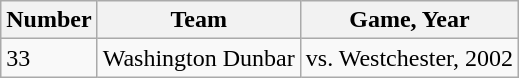<table class="wikitable">
<tr>
<th>Number</th>
<th>Team</th>
<th>Game, Year</th>
</tr>
<tr>
<td>33</td>
<td>Washington Dunbar</td>
<td>vs. Westchester, 2002</td>
</tr>
</table>
